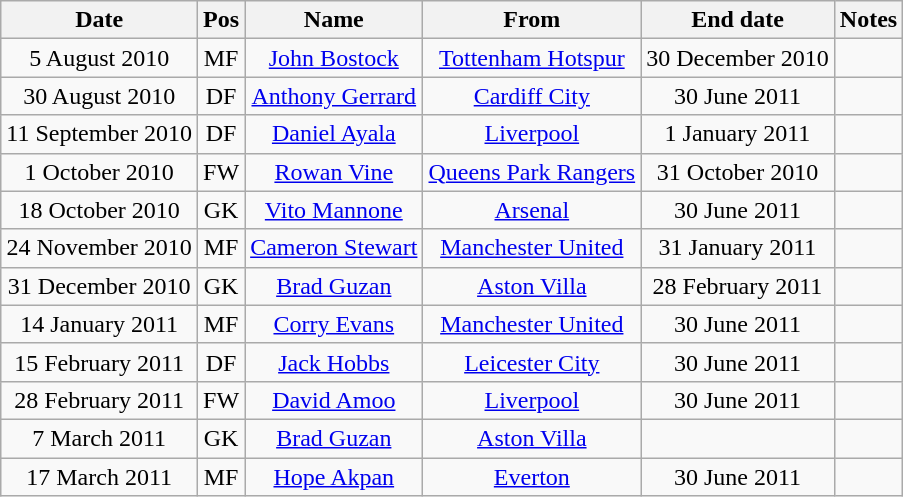<table class="wikitable" border="1" style="border-collapse:collapse; text-align:center;">
<tr>
<th>Date</th>
<th>Pos</th>
<th>Name</th>
<th>From</th>
<th>End date</th>
<th>Notes</th>
</tr>
<tr>
<td>5 August 2010</td>
<td>MF</td>
<td><a href='#'>John Bostock</a></td>
<td><a href='#'>Tottenham Hotspur</a></td>
<td>30 December 2010</td>
<td></td>
</tr>
<tr>
<td>30 August 2010</td>
<td>DF</td>
<td><a href='#'>Anthony Gerrard</a></td>
<td><a href='#'>Cardiff City</a></td>
<td>30 June 2011</td>
<td></td>
</tr>
<tr>
<td>11 September 2010</td>
<td>DF</td>
<td><a href='#'>Daniel Ayala</a></td>
<td><a href='#'>Liverpool</a></td>
<td>1 January 2011</td>
<td></td>
</tr>
<tr>
<td>1 October 2010</td>
<td>FW</td>
<td><a href='#'>Rowan Vine</a></td>
<td><a href='#'>Queens Park Rangers</a></td>
<td>31 October 2010</td>
<td></td>
</tr>
<tr>
<td>18 October 2010</td>
<td>GK</td>
<td><a href='#'>Vito Mannone</a></td>
<td><a href='#'>Arsenal</a></td>
<td>30 June 2011</td>
<td></td>
</tr>
<tr>
<td>24 November 2010</td>
<td>MF</td>
<td><a href='#'>Cameron Stewart</a></td>
<td><a href='#'>Manchester United</a></td>
<td>31 January 2011</td>
<td></td>
</tr>
<tr>
<td>31 December 2010</td>
<td>GK</td>
<td><a href='#'>Brad Guzan</a></td>
<td><a href='#'>Aston Villa</a></td>
<td>28 February 2011</td>
<td></td>
</tr>
<tr>
<td>14 January 2011</td>
<td>MF</td>
<td><a href='#'>Corry Evans</a></td>
<td><a href='#'>Manchester United</a></td>
<td>30 June 2011</td>
<td></td>
</tr>
<tr>
<td>15 February 2011</td>
<td>DF</td>
<td><a href='#'>Jack Hobbs</a></td>
<td><a href='#'>Leicester City</a></td>
<td>30 June 2011</td>
<td></td>
</tr>
<tr>
<td>28 February 2011</td>
<td>FW</td>
<td><a href='#'>David Amoo</a></td>
<td><a href='#'>Liverpool</a></td>
<td>30 June 2011</td>
<td></td>
</tr>
<tr>
<td>7 March 2011</td>
<td>GK</td>
<td><a href='#'>Brad Guzan</a></td>
<td><a href='#'>Aston Villa</a></td>
<td></td>
<td></td>
</tr>
<tr>
<td>17 March 2011</td>
<td>MF</td>
<td><a href='#'>Hope Akpan</a></td>
<td><a href='#'>Everton</a></td>
<td>30 June 2011</td>
<td></td>
</tr>
</table>
